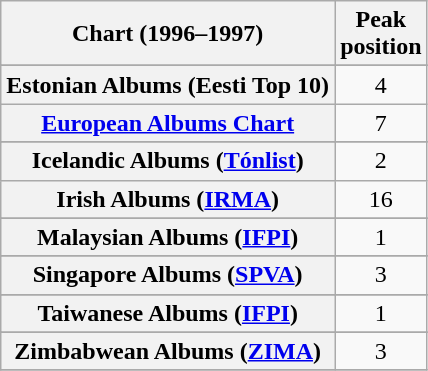<table class="wikitable sortable plainrowheaders" style="text-align:center">
<tr>
<th scope="col">Chart (1996–1997)</th>
<th scope="col">Peak<br>position</th>
</tr>
<tr>
</tr>
<tr>
</tr>
<tr>
</tr>
<tr>
</tr>
<tr>
</tr>
<tr>
</tr>
<tr>
</tr>
<tr>
<th scope="row">Estonian Albums (Eesti Top 10)</th>
<td align="center">4</td>
</tr>
<tr>
<th scope="row"><a href='#'>European Albums Chart</a></th>
<td>7</td>
</tr>
<tr>
</tr>
<tr>
</tr>
<tr>
</tr>
<tr>
<th scope="row">Icelandic Albums (<a href='#'>Tónlist</a>)</th>
<td>2</td>
</tr>
<tr>
<th scope="row">Irish Albums (<a href='#'>IRMA</a>)</th>
<td>16</td>
</tr>
<tr>
</tr>
<tr>
</tr>
<tr>
<th scope="row">Malaysian Albums (<a href='#'>IFPI</a>)</th>
<td>1</td>
</tr>
<tr>
</tr>
<tr>
</tr>
<tr>
</tr>
<tr>
</tr>
<tr>
<th scope="row">Singapore Albums (<a href='#'>SPVA</a>)</th>
<td align="center">3</td>
</tr>
<tr>
</tr>
<tr>
</tr>
<tr>
</tr>
<tr>
<th scope="row">Taiwanese Albums (<a href='#'>IFPI</a>)</th>
<td>1</td>
</tr>
<tr>
</tr>
<tr>
<th scope="row">Zimbabwean Albums (<a href='#'>ZIMA</a>)</th>
<td>3</td>
</tr>
<tr>
</tr>
</table>
